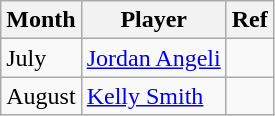<table class="wikitable">
<tr>
<th>Month</th>
<th>Player</th>
<th>Ref</th>
</tr>
<tr>
<td>July</td>
<td> <a href='#'>Jordan Angeli</a></td>
<td></td>
</tr>
<tr>
<td>August</td>
<td> <a href='#'>Kelly Smith</a></td>
<td></td>
</tr>
</table>
